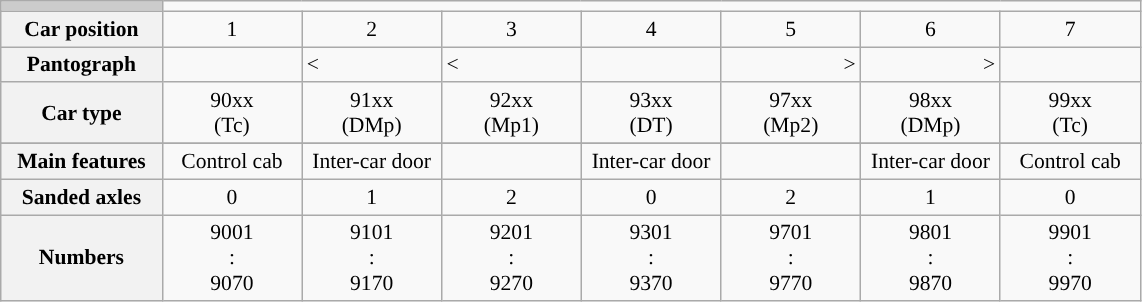<table class="wikitable" summary="HCMT" style="text-align:center; font-size:90%;">
<tr>
<th style="background-color:#ccc; width:7em;"></th>
<td colspan="7"></td>
</tr>
<tr style="border-top:solid 4px #">
<th style="width:7em">Car position</th>
<td style="width:6em">1</td>
<td style="width:6em">2</td>
<td style="width:6em">3</td>
<td style="width:6em">4</td>
<td style="width:6em">5</td>
<td style="width:6em">6</td>
<td style="width:6em">7</td>
</tr>
<tr style="border-top:solid 4px #">
<th>Pantograph</th>
<td></td>
<td style="text-align:left;"><</td>
<td style="text-align:left;"><</td>
<td></td>
<td style="text-align:right;">></td>
<td style="text-align:right;">></td>
<td></td>
</tr>
<tr>
<th>Car type</th>
<td>90xx<br>(Tc)</td>
<td>91xx<br>(DMp)</td>
<td>92xx<br>(Mp1)</td>
<td>93xx<br>(DT)</td>
<td>97xx<br>(Mp2)</td>
<td>98xx<br>(DMp)</td>
<td>99xx<br>(Tc)</td>
</tr>
<tr>
</tr>
<tr>
<th>Main features</th>
<td>Control cab</td>
<td>Inter-car door</td>
<td></td>
<td>Inter-car door</td>
<td></td>
<td>Inter-car door</td>
<td>Control cab</td>
</tr>
<tr>
<th>Sanded axles</th>
<td>0</td>
<td>1</td>
<td>2</td>
<td>0</td>
<td>2</td>
<td>1</td>
<td>0</td>
</tr>
<tr>
<th>Numbers</th>
<td>9001<br>:<br>9070</td>
<td>9101<br>:<br>9170</td>
<td>9201<br>:<br>9270</td>
<td>9301<br>:<br>9370</td>
<td>9701<br>:<br>9770</td>
<td>9801<br>:<br>9870</td>
<td>9901<br>:<br>9970</td>
</tr>
</table>
